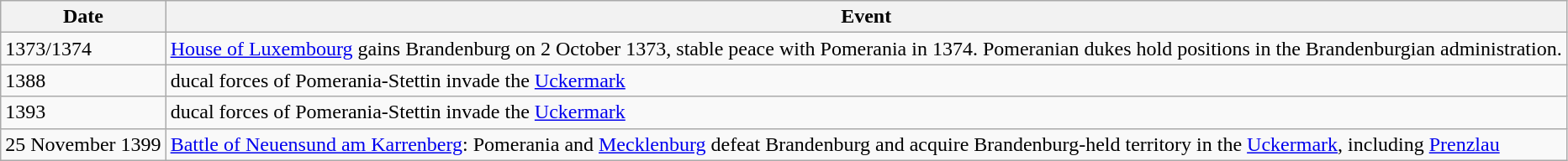<table class=wikitable>
<tr>
<th>Date</th>
<th>Event</th>
</tr>
<tr>
<td>1373/1374</td>
<td><a href='#'>House of Luxembourg</a> gains Brandenburg on 2 October 1373, stable peace with Pomerania in 1374. Pomeranian dukes hold positions in the Brandenburgian administration.</td>
</tr>
<tr>
<td>1388</td>
<td>ducal forces of Pomerania-Stettin invade the <a href='#'>Uckermark</a></td>
</tr>
<tr>
<td>1393</td>
<td>ducal forces of Pomerania-Stettin invade the <a href='#'>Uckermark</a></td>
</tr>
<tr>
<td>25 November 1399</td>
<td><a href='#'>Battle of Neuensund am Karrenberg</a>: Pomerania and <a href='#'>Mecklenburg</a> defeat Brandenburg and acquire Brandenburg-held territory in the <a href='#'>Uckermark</a>, including <a href='#'>Prenzlau</a></td>
</tr>
</table>
